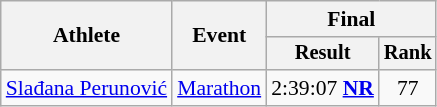<table class="wikitable" style="font-size:90%">
<tr>
<th rowspan="2">Athlete</th>
<th rowspan="2">Event</th>
<th colspan="2">Final</th>
</tr>
<tr style="font-size:95%">
<th>Result</th>
<th>Rank</th>
</tr>
<tr align=center>
<td align=left><a href='#'>Slađana Perunović</a></td>
<td align=left><a href='#'>Marathon</a></td>
<td>2:39:07 <strong><a href='#'>NR</a></strong></td>
<td>77</td>
</tr>
</table>
